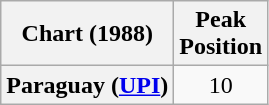<table class="wikitable sortable plainrowheaders" style="text-align:center;">
<tr>
<th>Chart (1988)</th>
<th>Peak<br>Position</th>
</tr>
<tr>
<th scope="row">Paraguay (<a href='#'>UPI</a>)</th>
<td style="text-align:center;">10</td>
</tr>
</table>
